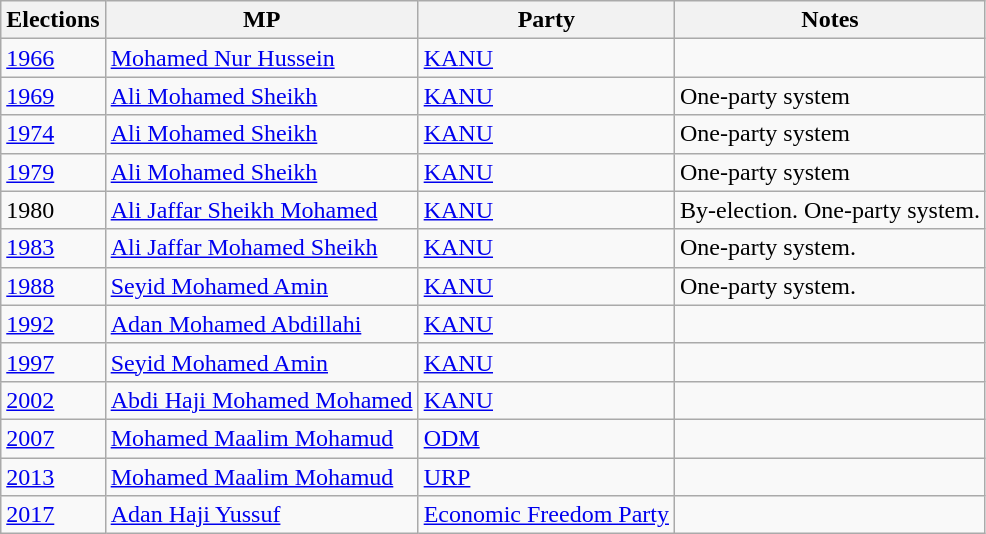<table class="wikitable">
<tr>
<th>Elections</th>
<th>MP </th>
<th>Party</th>
<th>Notes</th>
</tr>
<tr>
<td><a href='#'>1966</a></td>
<td><a href='#'>Mohamed Nur Hussein</a></td>
<td><a href='#'>KANU</a></td>
<td></td>
</tr>
<tr>
<td><a href='#'>1969</a></td>
<td><a href='#'>Ali Mohamed Sheikh</a></td>
<td><a href='#'>KANU</a></td>
<td>One-party system</td>
</tr>
<tr>
<td><a href='#'>1974</a></td>
<td><a href='#'>Ali Mohamed Sheikh</a></td>
<td><a href='#'>KANU</a></td>
<td>One-party system</td>
</tr>
<tr>
<td><a href='#'>1979</a></td>
<td><a href='#'>Ali Mohamed Sheikh</a></td>
<td><a href='#'>KANU</a></td>
<td>One-party system</td>
</tr>
<tr>
<td>1980</td>
<td><a href='#'>Ali Jaffar Sheikh Mohamed</a></td>
<td><a href='#'>KANU</a></td>
<td>By-election. One-party system.</td>
</tr>
<tr>
<td><a href='#'>1983</a></td>
<td><a href='#'>Ali Jaffar Mohamed Sheikh</a></td>
<td><a href='#'>KANU</a></td>
<td>One-party system.</td>
</tr>
<tr>
<td><a href='#'>1988</a></td>
<td><a href='#'>Seyid Mohamed Amin</a></td>
<td><a href='#'>KANU</a></td>
<td>One-party system.</td>
</tr>
<tr>
<td><a href='#'>1992</a></td>
<td><a href='#'>Adan Mohamed Abdillahi</a></td>
<td><a href='#'>KANU</a></td>
<td></td>
</tr>
<tr>
<td><a href='#'>1997</a></td>
<td><a href='#'>Seyid Mohamed Amin</a></td>
<td><a href='#'>KANU</a></td>
<td></td>
</tr>
<tr>
<td><a href='#'>2002</a></td>
<td><a href='#'>Abdi Haji Mohamed Mohamed</a></td>
<td><a href='#'>KANU</a></td>
<td></td>
</tr>
<tr>
<td><a href='#'>2007</a></td>
<td><a href='#'>Mohamed Maalim Mohamud</a></td>
<td><a href='#'>ODM</a></td>
<td></td>
</tr>
<tr>
<td><a href='#'>2013</a></td>
<td><a href='#'>Mohamed Maalim Mohamud</a></td>
<td><a href='#'>URP</a></td>
<td></td>
</tr>
<tr>
<td><a href='#'>2017</a></td>
<td><a href='#'>Adan Haji Yussuf</a></td>
<td><a href='#'>Economic Freedom Party</a></td>
<td></td>
</tr>
</table>
